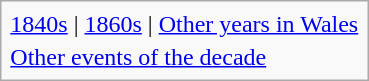<table class="infobox" id="toc">
<tr>
<td align="left"><a href='#'>1840s</a> | <a href='#'>1860s</a> | <a href='#'>Other years in Wales</a></td>
</tr>
<tr>
<td><a href='#'>Other events of the decade</a></td>
</tr>
</table>
